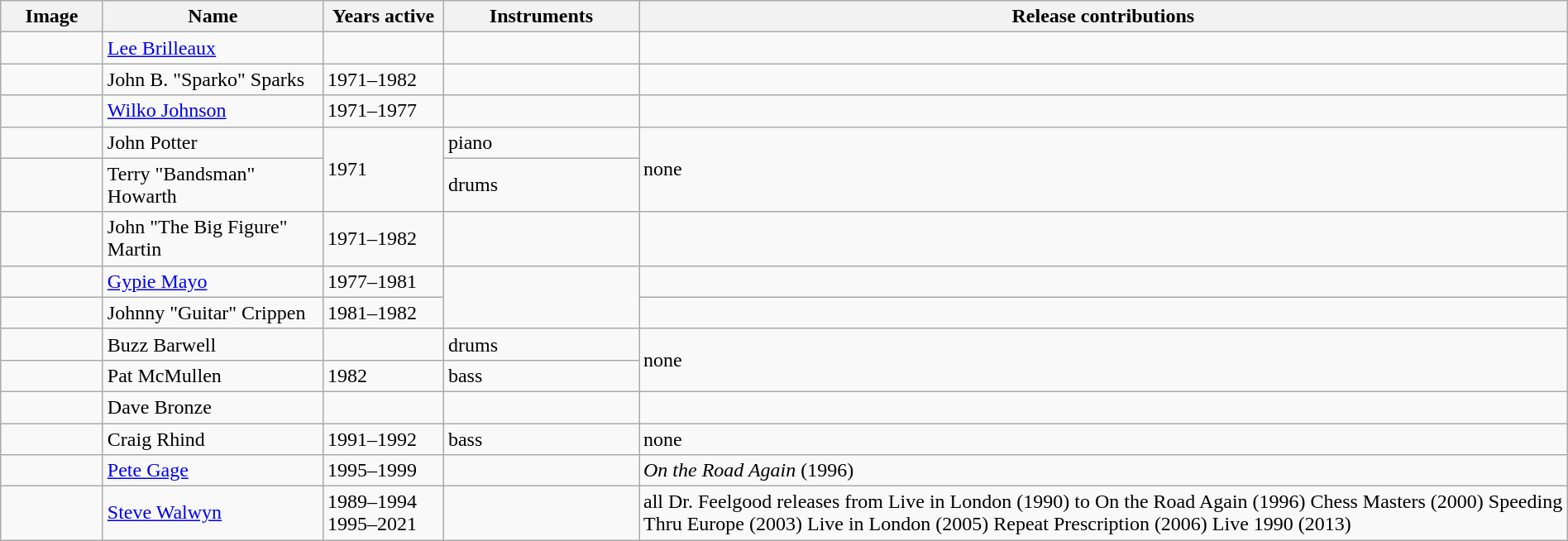<table class="wikitable" border="1" width=100%>
<tr>
<th width="75">Image</th>
<th width="170">Name</th>
<th width="90">Years active</th>
<th width="150">Instruments</th>
<th>Release contributions</th>
</tr>
<tr>
<td></td>
<td><a href='#'>Lee Brilleaux</a><br></td>
<td></td>
<td></td>
<td></td>
</tr>
<tr>
<td></td>
<td>John B. "Sparko" Sparks</td>
<td>1971–1982</td>
<td></td>
<td></td>
</tr>
<tr>
<td></td>
<td><a href='#'>Wilko Johnson</a><br></td>
<td>1971–1977 </td>
<td></td>
<td></td>
</tr>
<tr>
<td></td>
<td>John Potter</td>
<td rowspan="2">1971</td>
<td>piano</td>
<td rowspan="2">none</td>
</tr>
<tr>
<td></td>
<td>Terry "Bandsman" Howarth</td>
<td>drums</td>
</tr>
<tr>
<td></td>
<td>John "The Big Figure" Martin</td>
<td>1971–1982</td>
<td></td>
<td></td>
</tr>
<tr>
<td></td>
<td><a href='#'>Gypie Mayo</a><br></td>
<td>1977–1981  </td>
<td rowspan="2"></td>
<td></td>
</tr>
<tr>
<td></td>
<td>Johnny "Guitar" Crippen</td>
<td>1981–1982</td>
<td></td>
</tr>
<tr>
<td></td>
<td>Buzz Barwell</td>
<td></td>
<td>drums</td>
<td rowspan="2">none</td>
</tr>
<tr>
<td></td>
<td>Pat McMullen</td>
<td>1982</td>
<td>bass</td>
</tr>
<tr>
<td></td>
<td>Dave Bronze</td>
<td></td>
<td></td>
<td></td>
</tr>
<tr>
<td></td>
<td>Craig Rhind</td>
<td>1991–1992</td>
<td>bass</td>
<td>none</td>
</tr>
<tr>
<td></td>
<td><a href='#'>Pete Gage</a></td>
<td>1995–1999</td>
<td></td>
<td><em>On the Road Again</em> (1996)</td>
</tr>
<tr>
<td></td>
<td><a href='#'>Steve Walwyn</a></td>
<td>1989–1994 1995–2021</td>
<td></td>
<td {{hlist>all Dr. Feelgood releases from Live in London (1990) to On the Road Again (1996) Chess Masters (2000) Speeding Thru Europe (2003) Live in London (2005) Repeat Prescription (2006) Live 1990 (2013)</td>
</tr>
</table>
